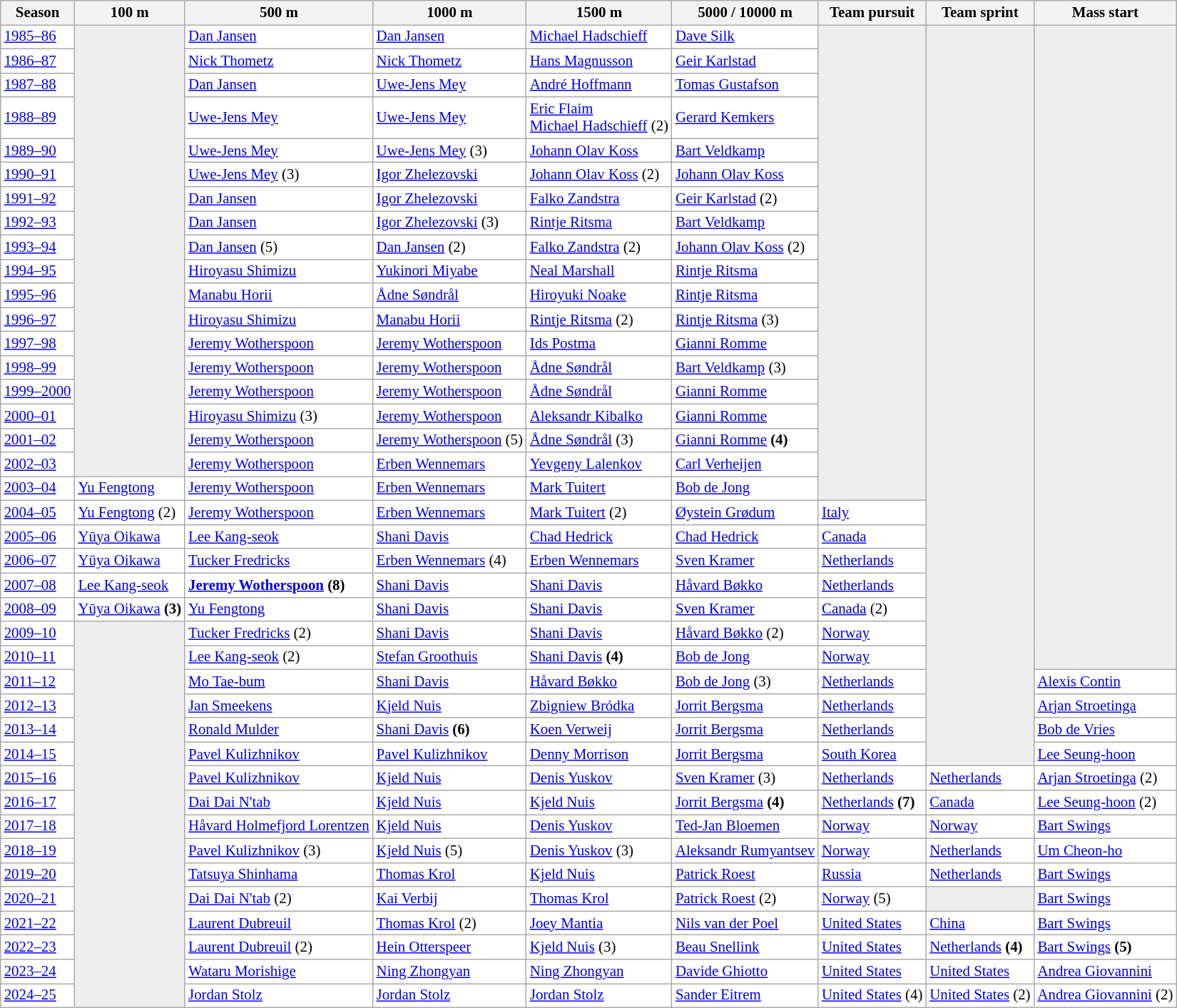<table class="wikitable sortable" style="font-size:87%; text-align:left; border:grey solid 1px; border-collapse:collapse; background:#ffffff">
<tr>
<th>Season</th>
<th>100 m</th>
<th>500 m</th>
<th>1000 m</th>
<th>1500 m</th>
<th>5000 / 10000 m</th>
<th>Team pursuit</th>
<th>Team sprint</th>
<th>Mass start</th>
</tr>
<tr>
<td><a href='#'>1985–86</a></td>
<td bgcolor=#EEEEEE rowspan=18></td>
<td> <a href='#'>Dan Jansen</a></td>
<td> <a href='#'>Dan Jansen</a></td>
<td> <a href='#'>Michael Hadschieff</a></td>
<td> <a href='#'>Dave Silk</a></td>
<td bgcolor=#EEEEEE rowspan=19></td>
<td bgcolor=#EEEEEE rowspan=30></td>
<td bgcolor=#EEEEEE rowspan=26></td>
</tr>
<tr>
<td><a href='#'>1986–87</a></td>
<td> <a href='#'>Nick Thometz</a></td>
<td> <a href='#'>Nick Thometz</a></td>
<td> <a href='#'>Hans Magnusson</a></td>
<td> <a href='#'>Geir Karlstad</a></td>
</tr>
<tr>
<td><a href='#'>1987–88</a></td>
<td> <a href='#'>Dan Jansen</a></td>
<td> <a href='#'>Uwe-Jens Mey</a></td>
<td> <a href='#'>André Hoffmann</a></td>
<td> <a href='#'>Tomas Gustafson</a></td>
</tr>
<tr>
<td><a href='#'>1988–89</a></td>
<td> <a href='#'>Uwe-Jens Mey</a></td>
<td> <a href='#'>Uwe-Jens Mey</a></td>
<td> <a href='#'>Eric Flaim</a> <br>  <a href='#'>Michael Hadschieff</a> (2)</td>
<td> <a href='#'>Gerard Kemkers</a></td>
</tr>
<tr>
<td><a href='#'>1989–90</a></td>
<td> <a href='#'>Uwe-Jens Mey</a></td>
<td> <a href='#'>Uwe-Jens Mey</a> (3)</td>
<td> <a href='#'>Johann Olav Koss</a></td>
<td> <a href='#'>Bart Veldkamp</a></td>
</tr>
<tr>
<td><a href='#'>1990–91</a></td>
<td> <a href='#'>Uwe-Jens Mey</a> (3)</td>
<td> <a href='#'>Igor Zhelezovski</a></td>
<td> <a href='#'>Johann Olav Koss</a> (2)</td>
<td> <a href='#'>Johann Olav Koss</a></td>
</tr>
<tr>
<td><a href='#'>1991–92</a></td>
<td> <a href='#'>Dan Jansen</a></td>
<td> <a href='#'>Igor Zhelezovski</a></td>
<td> <a href='#'>Falko Zandstra</a></td>
<td> <a href='#'>Geir Karlstad</a> (2)</td>
</tr>
<tr>
<td><a href='#'>1992–93</a></td>
<td> <a href='#'>Dan Jansen</a></td>
<td> <a href='#'>Igor Zhelezovski</a> (3)</td>
<td> <a href='#'>Rintje Ritsma</a></td>
<td> <a href='#'>Bart Veldkamp</a></td>
</tr>
<tr>
<td><a href='#'>1993–94</a></td>
<td> <a href='#'>Dan Jansen</a> (5)</td>
<td> <a href='#'>Dan Jansen</a> (2)</td>
<td> <a href='#'>Falko Zandstra</a> (2)</td>
<td> <a href='#'>Johann Olav Koss</a> (2)</td>
</tr>
<tr>
<td><a href='#'>1994–95</a></td>
<td> <a href='#'>Hiroyasu Shimizu</a></td>
<td> <a href='#'>Yukinori Miyabe</a></td>
<td> <a href='#'>Neal Marshall</a></td>
<td> <a href='#'>Rintje Ritsma</a></td>
</tr>
<tr>
<td><a href='#'>1995–96</a></td>
<td> <a href='#'>Manabu Horii</a></td>
<td> <a href='#'>Ådne Søndrål</a></td>
<td> <a href='#'>Hiroyuki Noake</a></td>
<td> <a href='#'>Rintje Ritsma</a></td>
</tr>
<tr>
<td><a href='#'>1996–97</a></td>
<td> <a href='#'>Hiroyasu Shimizu</a></td>
<td> <a href='#'>Manabu Horii</a></td>
<td> <a href='#'>Rintje Ritsma</a> (2)</td>
<td> <a href='#'>Rintje Ritsma</a> (3)</td>
</tr>
<tr>
<td><a href='#'>1997–98</a></td>
<td> <a href='#'>Jeremy Wotherspoon</a></td>
<td> <a href='#'>Jeremy Wotherspoon</a></td>
<td> <a href='#'>Ids Postma</a></td>
<td> <a href='#'>Gianni Romme</a></td>
</tr>
<tr>
<td><a href='#'>1998–99</a></td>
<td> <a href='#'>Jeremy Wotherspoon</a></td>
<td> <a href='#'>Jeremy Wotherspoon</a></td>
<td> <a href='#'>Ådne Søndrål</a></td>
<td> <a href='#'>Bart Veldkamp</a> (3)</td>
</tr>
<tr>
<td><a href='#'>1999–2000</a></td>
<td> <a href='#'>Jeremy Wotherspoon</a></td>
<td> <a href='#'>Jeremy Wotherspoon</a></td>
<td> <a href='#'>Ådne Søndrål</a></td>
<td> <a href='#'>Gianni Romme</a></td>
</tr>
<tr>
<td><a href='#'>2000–01</a></td>
<td> <a href='#'>Hiroyasu Shimizu</a> (3)</td>
<td> <a href='#'>Jeremy Wotherspoon</a></td>
<td> <a href='#'>Aleksandr Kibalko</a></td>
<td> <a href='#'>Gianni Romme</a></td>
</tr>
<tr>
<td><a href='#'>2001–02</a></td>
<td> <a href='#'>Jeremy Wotherspoon</a></td>
<td> <a href='#'>Jeremy Wotherspoon</a> (5)</td>
<td> <a href='#'>Ådne Søndrål</a> (3)</td>
<td> <a href='#'>Gianni Romme</a> <strong>(4)</strong></td>
</tr>
<tr>
<td><a href='#'>2002–03</a></td>
<td> <a href='#'>Jeremy Wotherspoon</a></td>
<td> <a href='#'>Erben Wennemars</a></td>
<td> <a href='#'>Yevgeny Lalenkov</a></td>
<td> <a href='#'>Carl Verheijen</a></td>
</tr>
<tr>
<td><a href='#'>2003–04</a></td>
<td> <a href='#'>Yu Fengtong</a></td>
<td> <a href='#'>Jeremy Wotherspoon</a></td>
<td> <a href='#'>Erben Wennemars</a></td>
<td> <a href='#'>Mark Tuitert</a></td>
<td> <a href='#'>Bob de Jong</a></td>
</tr>
<tr>
<td><a href='#'>2004–05</a></td>
<td> <a href='#'>Yu Fengtong</a> (2)</td>
<td> <a href='#'>Jeremy Wotherspoon</a></td>
<td> <a href='#'>Erben Wennemars</a></td>
<td> <a href='#'>Mark Tuitert</a> (2)</td>
<td> <a href='#'>Øystein Grødum</a></td>
<td> <a href='#'>Italy</a></td>
</tr>
<tr>
<td><a href='#'>2005–06</a></td>
<td> <a href='#'>Yūya Oikawa</a></td>
<td> <a href='#'>Lee Kang-seok</a></td>
<td> <a href='#'>Shani Davis</a></td>
<td> <a href='#'>Chad Hedrick</a></td>
<td> <a href='#'>Chad Hedrick</a></td>
<td> <a href='#'>Canada</a></td>
</tr>
<tr>
<td><a href='#'>2006–07</a></td>
<td> <a href='#'>Yūya Oikawa</a></td>
<td> <a href='#'>Tucker Fredricks</a></td>
<td> <a href='#'>Erben Wennemars</a> (4)</td>
<td> <a href='#'>Erben Wennemars</a></td>
<td> <a href='#'>Sven Kramer</a></td>
<td> <a href='#'>Netherlands</a></td>
</tr>
<tr>
<td><a href='#'>2007–08</a></td>
<td> <a href='#'>Lee Kang-seok</a></td>
<td><strong> <a href='#'>Jeremy Wotherspoon</a> (8)</strong></td>
<td> <a href='#'>Shani Davis</a></td>
<td> <a href='#'>Shani Davis</a></td>
<td> <a href='#'>Håvard Bøkko</a></td>
<td> <a href='#'>Netherlands</a></td>
</tr>
<tr>
<td><a href='#'>2008–09</a></td>
<td> <a href='#'>Yūya Oikawa</a> <strong>(3)</strong></td>
<td> <a href='#'>Yu Fengtong</a></td>
<td> <a href='#'>Shani Davis</a></td>
<td> <a href='#'>Shani Davis</a></td>
<td> <a href='#'>Sven Kramer</a></td>
<td> <a href='#'>Canada</a> (2)</td>
</tr>
<tr>
<td><a href='#'>2009–10</a></td>
<td bgcolor=#EEEEEE rowspan=16></td>
<td> <a href='#'>Tucker Fredricks</a> (2)</td>
<td> <a href='#'>Shani Davis</a></td>
<td> <a href='#'>Shani Davis</a></td>
<td> <a href='#'>Håvard Bøkko</a> (2)</td>
<td> <a href='#'>Norway</a></td>
</tr>
<tr>
<td><a href='#'>2010–11</a></td>
<td> <a href='#'>Lee Kang-seok</a> (2)</td>
<td> <a href='#'>Stefan Groothuis</a></td>
<td> <a href='#'>Shani Davis</a> <strong>(4)</strong></td>
<td> <a href='#'>Bob de Jong</a></td>
<td> <a href='#'>Norway</a></td>
</tr>
<tr>
<td><a href='#'>2011–12</a></td>
<td> <a href='#'>Mo Tae-bum</a></td>
<td> <a href='#'>Shani Davis</a></td>
<td> <a href='#'>Håvard Bøkko</a></td>
<td> <a href='#'>Bob de Jong</a> (3)</td>
<td> <a href='#'>Netherlands</a></td>
<td> <a href='#'>Alexis Contin</a></td>
</tr>
<tr>
<td><a href='#'>2012–13</a></td>
<td> <a href='#'>Jan Smeekens</a></td>
<td> <a href='#'>Kjeld Nuis</a></td>
<td> <a href='#'>Zbigniew Bródka</a></td>
<td> <a href='#'>Jorrit Bergsma</a></td>
<td> <a href='#'>Netherlands</a></td>
<td> <a href='#'>Arjan Stroetinga</a></td>
</tr>
<tr>
<td><a href='#'>2013–14</a></td>
<td> <a href='#'>Ronald Mulder</a></td>
<td> <a href='#'>Shani Davis</a> <strong>(6)</strong></td>
<td> <a href='#'>Koen Verweij</a></td>
<td> <a href='#'>Jorrit Bergsma</a></td>
<td> <a href='#'>Netherlands</a></td>
<td> <a href='#'>Bob de Vries</a></td>
</tr>
<tr>
<td><a href='#'>2014–15</a></td>
<td> <a href='#'>Pavel Kulizhnikov</a></td>
<td> <a href='#'>Pavel Kulizhnikov</a></td>
<td> <a href='#'>Denny Morrison</a></td>
<td> <a href='#'>Jorrit Bergsma</a></td>
<td> <a href='#'>South Korea</a></td>
<td> <a href='#'>Lee Seung-hoon</a></td>
</tr>
<tr>
<td><a href='#'>2015–16</a></td>
<td> <a href='#'>Pavel Kulizhnikov</a></td>
<td> <a href='#'>Kjeld Nuis</a></td>
<td> <a href='#'>Denis Yuskov</a></td>
<td> <a href='#'>Sven Kramer</a> (3)</td>
<td> <a href='#'>Netherlands</a></td>
<td> <a href='#'>Netherlands</a></td>
<td> <a href='#'>Arjan Stroetinga</a> (2)</td>
</tr>
<tr>
<td><a href='#'>2016–17</a></td>
<td> <a href='#'>Dai Dai N'tab</a></td>
<td> <a href='#'>Kjeld Nuis</a></td>
<td> <a href='#'>Kjeld Nuis</a></td>
<td> <a href='#'>Jorrit Bergsma</a> <strong>(4)</strong></td>
<td> <a href='#'>Netherlands</a> <strong>(7)</strong></td>
<td> <a href='#'>Canada</a></td>
<td> <a href='#'>Lee Seung-hoon</a> (2)</td>
</tr>
<tr>
<td><a href='#'>2017–18</a></td>
<td> <a href='#'>Håvard Holmefjord Lorentzen</a></td>
<td> <a href='#'>Kjeld Nuis</a></td>
<td> <a href='#'>Denis Yuskov</a></td>
<td> <a href='#'>Ted-Jan Bloemen</a></td>
<td> <a href='#'>Norway</a></td>
<td> <a href='#'>Norway</a></td>
<td> <a href='#'>Bart Swings</a></td>
</tr>
<tr>
<td><a href='#'>2018–19</a></td>
<td> <a href='#'>Pavel Kulizhnikov</a> (3)</td>
<td> <a href='#'>Kjeld Nuis</a> (5)</td>
<td> <a href='#'>Denis Yuskov</a> (3)</td>
<td> <a href='#'>Aleksandr Rumyantsev</a></td>
<td> <a href='#'>Norway</a></td>
<td> <a href='#'>Netherlands</a></td>
<td> <a href='#'>Um Cheon-ho</a></td>
</tr>
<tr>
<td><a href='#'>2019–20</a></td>
<td> <a href='#'>Tatsuya Shinhama</a></td>
<td> <a href='#'>Thomas Krol</a></td>
<td> <a href='#'>Kjeld Nuis</a></td>
<td> <a href='#'>Patrick Roest</a></td>
<td> <a href='#'>Russia</a></td>
<td> <a href='#'>Netherlands</a></td>
<td> <a href='#'>Bart Swings</a></td>
</tr>
<tr>
<td><a href='#'>2020–21</a></td>
<td> <a href='#'>Dai Dai N'tab</a> (2)</td>
<td> <a href='#'>Kai Verbij</a></td>
<td> <a href='#'>Thomas Krol</a></td>
<td> <a href='#'>Patrick Roest</a> (2)</td>
<td> <a href='#'>Norway</a> (5)</td>
<td bgcolor=#EEEEEE rowspan=1></td>
<td> <a href='#'>Bart Swings</a></td>
</tr>
<tr>
<td><a href='#'>2021–22</a></td>
<td> <a href='#'>Laurent Dubreuil</a></td>
<td> <a href='#'>Thomas Krol</a> (2)</td>
<td> <a href='#'>Joey Mantia</a></td>
<td> <a href='#'>Nils van der Poel</a></td>
<td> <a href='#'>United States</a></td>
<td> <a href='#'>China</a></td>
<td> <a href='#'>Bart Swings</a></td>
</tr>
<tr>
<td><a href='#'>2022–23</a></td>
<td> <a href='#'>Laurent Dubreuil</a> (2)</td>
<td> <a href='#'>Hein Otterspeer</a></td>
<td> <a href='#'>Kjeld Nuis</a> (3)</td>
<td> <a href='#'>Beau Snellink</a></td>
<td> <a href='#'>United States</a></td>
<td> <a href='#'>Netherlands</a> <strong>(4)</strong></td>
<td> <a href='#'>Bart Swings</a> <strong>(5)</strong></td>
</tr>
<tr>
<td><a href='#'>2023–24</a></td>
<td> <a href='#'>Wataru Morishige</a></td>
<td> <a href='#'>Ning Zhongyan</a></td>
<td> <a href='#'>Ning Zhongyan</a></td>
<td> <a href='#'>Davide Ghiotto</a></td>
<td> <a href='#'>United States</a></td>
<td> <a href='#'>United States</a></td>
<td> <a href='#'>Andrea Giovannini</a></td>
</tr>
<tr>
<td><a href='#'>2024–25</a></td>
<td> <a href='#'>Jordan Stolz</a></td>
<td> <a href='#'>Jordan Stolz</a></td>
<td> <a href='#'>Jordan Stolz</a></td>
<td> <a href='#'>Sander Eitrem</a></td>
<td> <a href='#'>United States</a> (4)</td>
<td> <a href='#'>United States</a> (2)</td>
<td> <a href='#'>Andrea Giovannini</a> (2)</td>
</tr>
</table>
